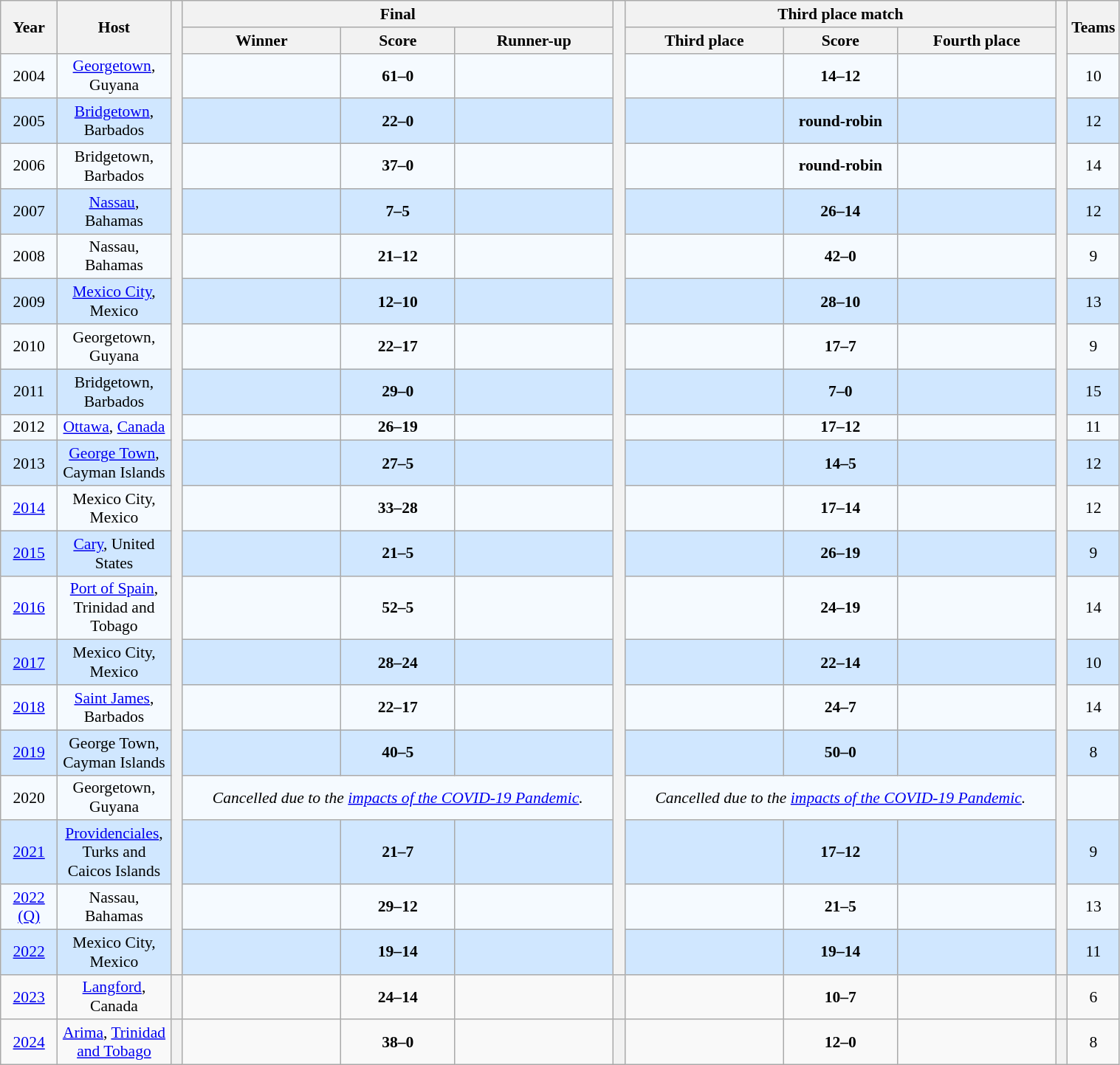<table class="wikitable" style="text-align:center;width:80%; font-size:90%;">
<tr>
<th rowspan=2 width=5%>Year</th>
<th rowspan=2 width=10%>Host</th>
<th width=1% rowspan=22></th>
<th colspan=3>Final</th>
<th width=1% rowspan=22></th>
<th colspan=3>Third place match</th>
<th width=1% rowspan=22></th>
<th width=4% rowspan=2>Teams</th>
</tr>
<tr>
<th width=14%>Winner</th>
<th width=10%>Score</th>
<th width=14%>Runner-up</th>
<th width=14%>Third place</th>
<th width=10%>Score</th>
<th width=14%>Fourth place</th>
</tr>
<tr bgcolor=#F5FAFF>
<td>2004</td>
<td><a href='#'>Georgetown</a>, Guyana</td>
<td><strong></strong></td>
<td><strong>61–0</strong><br></td>
<td></td>
<td></td>
<td><strong>14–12</strong><br></td>
<td></td>
<td>10</td>
</tr>
<tr bgcolor=#D0E7FF>
<td>2005</td>
<td><a href='#'>Bridgetown</a>, Barbados</td>
<td><strong></strong></td>
<td><strong>22–0</strong><br></td>
<td></td>
<td></td>
<td><strong>round-robin</strong></td>
<td></td>
<td>12</td>
</tr>
<tr bgcolor=#F5FAFF>
<td>2006</td>
<td>Bridgetown, Barbados</td>
<td><strong></strong></td>
<td><strong>37–0</strong><br></td>
<td></td>
<td></td>
<td><strong>round-robin</strong></td>
<td></td>
<td>14</td>
</tr>
<tr bgcolor=#D0E7FF>
<td>2007</td>
<td><a href='#'>Nassau</a>, Bahamas</td>
<td><strong></strong></td>
<td><strong>7–5</strong><br></td>
<td></td>
<td></td>
<td><strong>26–14</strong><br></td>
<td></td>
<td>12</td>
</tr>
<tr bgcolor=#F5FAFF>
<td>2008</td>
<td>Nassau, Bahamas</td>
<td><strong></strong></td>
<td><strong>21–12</strong><br></td>
<td></td>
<td></td>
<td><strong>42–0</strong><br></td>
<td></td>
<td>9</td>
</tr>
<tr bgcolor=#D0E7FF>
<td>2009</td>
<td><a href='#'>Mexico City</a>, Mexico</td>
<td><strong></strong></td>
<td><strong>12–10</strong><br></td>
<td></td>
<td></td>
<td><strong>28–10</strong><br></td>
<td></td>
<td>13</td>
</tr>
<tr bgcolor=#F5FAFF>
<td>2010</td>
<td>Georgetown, Guyana</td>
<td><strong></strong></td>
<td><strong>22–17</strong><br></td>
<td></td>
<td></td>
<td><strong>17–7</strong><br></td>
<td></td>
<td>9</td>
</tr>
<tr bgcolor=#D0E7FF>
<td>2011</td>
<td>Bridgetown, Barbados</td>
<td><strong></strong></td>
<td><strong>29–0</strong><br></td>
<td></td>
<td></td>
<td><strong>7–0</strong><br></td>
<td></td>
<td>15</td>
</tr>
<tr bgcolor=#F5FAFF>
<td>2012</td>
<td><a href='#'>Ottawa</a>, <a href='#'>Canada</a></td>
<td><strong></strong></td>
<td><strong>26–19</strong><br></td>
<td></td>
<td></td>
<td><strong>17–12</strong><br></td>
<td></td>
<td>11</td>
</tr>
<tr bgcolor=#D0E7FF>
<td>2013</td>
<td><a href='#'>George Town</a>, Cayman Islands</td>
<td><strong></strong></td>
<td><strong>27–5</strong><br></td>
<td></td>
<td></td>
<td><strong>14–5</strong><br></td>
<td></td>
<td>12</td>
</tr>
<tr bgcolor=#F5FAFF>
<td><a href='#'>2014</a></td>
<td>Mexico City, Mexico</td>
<td><strong></strong></td>
<td><strong>33–28</strong><br></td>
<td></td>
<td></td>
<td><strong>17–14</strong><br></td>
<td></td>
<td>12</td>
</tr>
<tr bgcolor=#D0E7FF>
<td><a href='#'>2015</a></td>
<td><a href='#'>Cary</a>, United States</td>
<td><strong></strong></td>
<td><strong>21–5</strong><br></td>
<td></td>
<td></td>
<td><strong>26–19</strong><br></td>
<td></td>
<td>9</td>
</tr>
<tr bgcolor=#F5FAFF>
<td><a href='#'>2016</a></td>
<td><a href='#'>Port of Spain</a>, Trinidad and Tobago</td>
<td><strong></strong></td>
<td><strong>52–5</strong><br></td>
<td></td>
<td></td>
<td><strong>24–19</strong><br></td>
<td></td>
<td>14</td>
</tr>
<tr bgcolor=#D0E7FF>
<td><a href='#'>2017</a></td>
<td>Mexico City, Mexico</td>
<td><strong></strong></td>
<td><strong>28–24</strong><br></td>
<td></td>
<td></td>
<td><strong>22–14</strong><br></td>
<td></td>
<td>10</td>
</tr>
<tr bgcolor=#F5FAFF>
<td><a href='#'>2018</a></td>
<td><a href='#'>Saint James</a>, Barbados</td>
<td><strong></strong></td>
<td><strong>22–17</strong><br></td>
<td></td>
<td></td>
<td><strong>24–7</strong><br></td>
<td></td>
<td>14</td>
</tr>
<tr bgcolor=#D0E7FF>
<td><a href='#'>2019</a></td>
<td>George Town, Cayman Islands</td>
<td><strong></strong></td>
<td><strong>40–5</strong><br></td>
<td></td>
<td></td>
<td><strong>50–0</strong><br></td>
<td></td>
<td>8</td>
</tr>
<tr bgcolor=#F5FAFF>
<td>2020</td>
<td>Georgetown, Guyana</td>
<td colspan=3 align=center><em>Cancelled due to the <a href='#'>impacts of the COVID-19 Pandemic</a>.</em></td>
<td colspan=3 align=center><em>Cancelled due to the <a href='#'>impacts of the COVID-19 Pandemic</a>.</em></td>
<td></td>
</tr>
<tr bgcolor=#D0E7FF>
<td><a href='#'>2021</a></td>
<td><a href='#'>Providenciales</a>, Turks and Caicos Islands</td>
<td><strong></strong></td>
<td><strong>21–7</strong><br></td>
<td></td>
<td></td>
<td><strong>17–12</strong><br></td>
<td></td>
<td>9</td>
</tr>
<tr bgcolor=#F5FAFF>
<td><a href='#'>2022 (Q)</a></td>
<td>Nassau, Bahamas</td>
<td><strong></strong></td>
<td><strong>29–12</strong><br></td>
<td></td>
<td></td>
<td><strong>21–5</strong><br></td>
<td></td>
<td>13</td>
</tr>
<tr bgcolor=#D0E7FF>
<td><a href='#'>2022</a></td>
<td>Mexico City, Mexico</td>
<td><strong></strong></td>
<td><strong>19–14</strong><br></td>
<td></td>
<td></td>
<td><strong>19–14</strong><br></td>
<td></td>
<td>11</td>
</tr>
<tr>
<td><a href='#'>2023</a></td>
<td><a href='#'>Langford</a>, Canada</td>
<th></th>
<td><strong></strong></td>
<td><strong>24–14</strong><br></td>
<td></td>
<th></th>
<td></td>
<td><strong>10–7</strong><br></td>
<td></td>
<th></th>
<td>6</td>
</tr>
<tr>
<td><a href='#'>2024</a></td>
<td><a href='#'>Arima</a>, <a href='#'>Trinidad and Tobago</a></td>
<th></th>
<td><strong></strong></td>
<td><strong>38–0</strong><br></td>
<td></td>
<th></th>
<td></td>
<td><strong>12–0</strong><br></td>
<td></td>
<th></th>
<td>8</td>
</tr>
</table>
